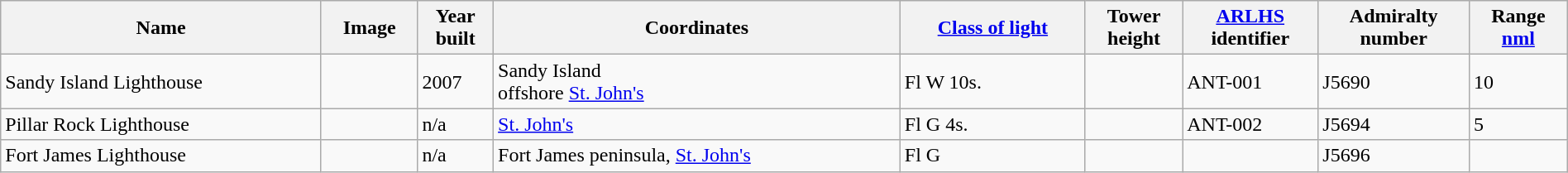<table class="wikitable sortable" style="width:100%">
<tr>
<th>Name</th>
<th>Image</th>
<th>Year<br>built</th>
<th>Coordinates</th>
<th><a href='#'>Class of light</a></th>
<th>Tower<br>height</th>
<th><a href='#'>ARLHS</a><br>identifier</th>
<th>Admiralty<br>number</th>
<th>Range<br><a href='#'>nml</a></th>
</tr>
<tr>
<td>Sandy Island Lighthouse</td>
<td></td>
<td>2007</td>
<td>Sandy Island<br>offshore <a href='#'>St. John's</a><br></td>
<td>Fl W 10s.</td>
<td></td>
<td>ANT-001</td>
<td>J5690</td>
<td>10</td>
</tr>
<tr>
<td>Pillar Rock Lighthouse</td>
<td></td>
<td>n/a</td>
<td><a href='#'>St. John's</a><br></td>
<td>Fl G 4s.</td>
<td></td>
<td>ANT-002</td>
<td>J5694</td>
<td>5</td>
</tr>
<tr>
<td>Fort James Lighthouse</td>
<td></td>
<td>n/a</td>
<td>Fort James peninsula, <a href='#'>St. John's</a><br></td>
<td>Fl G</td>
<td></td>
<td></td>
<td>J5696</td>
<td></td>
</tr>
</table>
